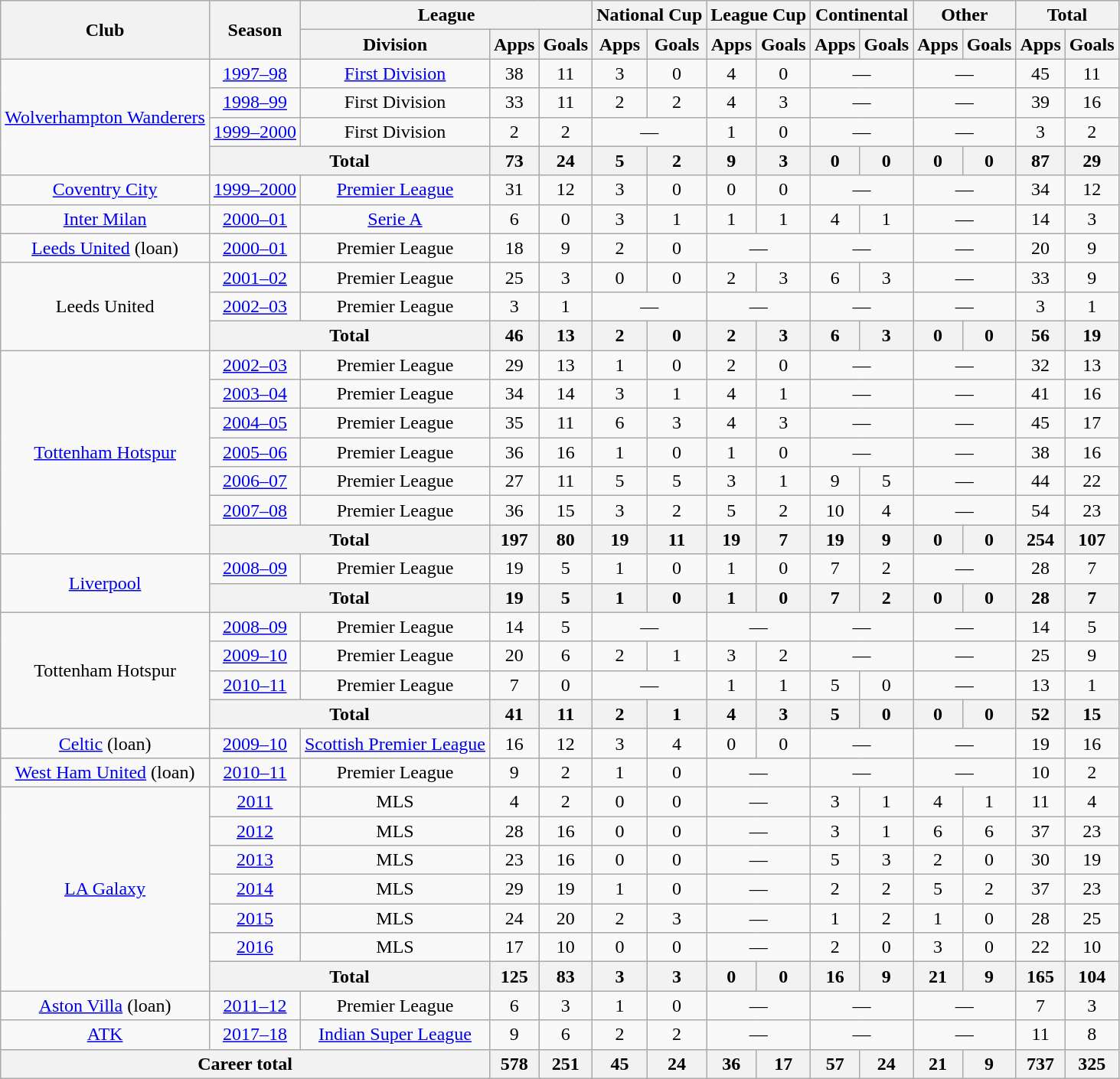<table class="wikitable" style="text-align: center;">
<tr>
<th rowspan="2">Club</th>
<th rowspan="2">Season</th>
<th colspan="3">League</th>
<th colspan="2">National Cup</th>
<th colspan="2">League Cup</th>
<th colspan="2">Continental</th>
<th colspan="2">Other</th>
<th colspan="2">Total</th>
</tr>
<tr>
<th>Division</th>
<th>Apps</th>
<th>Goals</th>
<th>Apps</th>
<th>Goals</th>
<th>Apps</th>
<th>Goals</th>
<th>Apps</th>
<th>Goals</th>
<th>Apps</th>
<th>Goals</th>
<th>Apps</th>
<th>Goals</th>
</tr>
<tr>
<td rowspan="4"><a href='#'>Wolverhampton Wanderers</a></td>
<td><a href='#'>1997–98</a></td>
<td><a href='#'>First Division</a></td>
<td>38</td>
<td>11</td>
<td>3</td>
<td>0</td>
<td>4</td>
<td>0</td>
<td colspan="2">—</td>
<td colspan="2">—</td>
<td>45</td>
<td>11</td>
</tr>
<tr>
<td><a href='#'>1998–99</a></td>
<td>First Division</td>
<td>33</td>
<td>11</td>
<td>2</td>
<td>2</td>
<td>4</td>
<td>3</td>
<td colspan="2">—</td>
<td colspan="2">—</td>
<td>39</td>
<td>16</td>
</tr>
<tr>
<td><a href='#'>1999–2000</a></td>
<td>First Division</td>
<td>2</td>
<td>2</td>
<td colspan="2">—</td>
<td>1</td>
<td>0</td>
<td colspan="2">—</td>
<td colspan="2">—</td>
<td>3</td>
<td>2</td>
</tr>
<tr>
<th colspan="2">Total</th>
<th>73</th>
<th>24</th>
<th>5</th>
<th>2</th>
<th>9</th>
<th>3</th>
<th>0</th>
<th>0</th>
<th>0</th>
<th>0</th>
<th>87</th>
<th>29</th>
</tr>
<tr>
<td><a href='#'>Coventry City</a></td>
<td><a href='#'>1999–2000</a></td>
<td><a href='#'>Premier League</a></td>
<td>31</td>
<td>12</td>
<td>3</td>
<td>0</td>
<td>0</td>
<td>0</td>
<td colspan="2">—</td>
<td colspan="2">—</td>
<td>34</td>
<td>12</td>
</tr>
<tr>
<td><a href='#'>Inter Milan</a></td>
<td><a href='#'>2000–01</a></td>
<td><a href='#'>Serie A</a></td>
<td>6</td>
<td>0</td>
<td>3</td>
<td>1</td>
<td>1</td>
<td>1</td>
<td>4</td>
<td>1</td>
<td colspan="2">—</td>
<td>14</td>
<td>3</td>
</tr>
<tr>
<td><a href='#'>Leeds United</a> (loan)</td>
<td><a href='#'>2000–01</a></td>
<td>Premier League</td>
<td>18</td>
<td>9</td>
<td>2</td>
<td>0</td>
<td colspan="2">—</td>
<td colspan="2">—</td>
<td colspan="2">—</td>
<td>20</td>
<td>9</td>
</tr>
<tr>
<td rowspan="3">Leeds United</td>
<td><a href='#'>2001–02</a></td>
<td>Premier League</td>
<td>25</td>
<td>3</td>
<td>0</td>
<td>0</td>
<td>2</td>
<td>3</td>
<td>6</td>
<td>3</td>
<td colspan="2">—</td>
<td>33</td>
<td>9</td>
</tr>
<tr>
<td><a href='#'>2002–03</a></td>
<td>Premier League</td>
<td>3</td>
<td>1</td>
<td colspan="2">—</td>
<td colspan="2">—</td>
<td colspan="2">—</td>
<td colspan="2">—</td>
<td>3</td>
<td>1</td>
</tr>
<tr>
<th colspan="2">Total</th>
<th>46</th>
<th>13</th>
<th>2</th>
<th>0</th>
<th>2</th>
<th>3</th>
<th>6</th>
<th>3</th>
<th>0</th>
<th>0</th>
<th>56</th>
<th>19</th>
</tr>
<tr>
<td rowspan="7"><a href='#'>Tottenham Hotspur</a></td>
<td><a href='#'>2002–03</a></td>
<td>Premier League</td>
<td>29</td>
<td>13</td>
<td>1</td>
<td>0</td>
<td>2</td>
<td>0</td>
<td colspan="2">—</td>
<td colspan="2">—</td>
<td>32</td>
<td>13</td>
</tr>
<tr>
<td><a href='#'>2003–04</a></td>
<td>Premier League</td>
<td>34</td>
<td>14</td>
<td>3</td>
<td>1</td>
<td>4</td>
<td>1</td>
<td colspan="2">—</td>
<td colspan="2">—</td>
<td>41</td>
<td>16</td>
</tr>
<tr>
<td><a href='#'>2004–05</a></td>
<td>Premier League</td>
<td>35</td>
<td>11</td>
<td>6</td>
<td>3</td>
<td>4</td>
<td>3</td>
<td colspan="2">—</td>
<td colspan="2">—</td>
<td>45</td>
<td>17</td>
</tr>
<tr>
<td><a href='#'>2005–06</a></td>
<td>Premier League</td>
<td>36</td>
<td>16</td>
<td>1</td>
<td>0</td>
<td>1</td>
<td>0</td>
<td colspan="2">—</td>
<td colspan="2">—</td>
<td>38</td>
<td>16</td>
</tr>
<tr>
<td><a href='#'>2006–07</a></td>
<td>Premier League</td>
<td>27</td>
<td>11</td>
<td>5</td>
<td>5</td>
<td>3</td>
<td>1</td>
<td>9</td>
<td>5</td>
<td colspan="2">—</td>
<td>44</td>
<td>22</td>
</tr>
<tr>
<td><a href='#'>2007–08</a></td>
<td>Premier League</td>
<td>36</td>
<td>15</td>
<td>3</td>
<td>2</td>
<td>5</td>
<td>2</td>
<td>10</td>
<td>4</td>
<td colspan="2">—</td>
<td>54</td>
<td>23</td>
</tr>
<tr>
<th colspan="2">Total</th>
<th>197</th>
<th>80</th>
<th>19</th>
<th>11</th>
<th>19</th>
<th>7</th>
<th>19</th>
<th>9</th>
<th>0</th>
<th>0</th>
<th>254</th>
<th>107</th>
</tr>
<tr>
<td rowspan="2"><a href='#'>Liverpool</a></td>
<td><a href='#'>2008–09</a></td>
<td>Premier League</td>
<td>19</td>
<td>5</td>
<td>1</td>
<td>0</td>
<td>1</td>
<td>0</td>
<td>7</td>
<td>2</td>
<td colspan="2">—</td>
<td>28</td>
<td>7</td>
</tr>
<tr>
<th colspan="2">Total</th>
<th>19</th>
<th>5</th>
<th>1</th>
<th>0</th>
<th>1</th>
<th>0</th>
<th>7</th>
<th>2</th>
<th>0</th>
<th>0</th>
<th>28</th>
<th>7</th>
</tr>
<tr>
<td rowspan="4">Tottenham Hotspur</td>
<td><a href='#'>2008–09</a></td>
<td>Premier League</td>
<td>14</td>
<td>5</td>
<td colspan="2">—</td>
<td colspan="2">—</td>
<td colspan="2">—</td>
<td colspan="2">—</td>
<td>14</td>
<td>5</td>
</tr>
<tr>
<td><a href='#'>2009–10</a></td>
<td>Premier League</td>
<td>20</td>
<td>6</td>
<td>2</td>
<td>1</td>
<td>3</td>
<td>2</td>
<td colspan="2">—</td>
<td colspan="2">—</td>
<td>25</td>
<td>9</td>
</tr>
<tr>
<td><a href='#'>2010–11</a></td>
<td>Premier League</td>
<td>7</td>
<td>0</td>
<td colspan="2">—</td>
<td>1</td>
<td>1</td>
<td>5</td>
<td>0</td>
<td colspan="2">—</td>
<td>13</td>
<td>1</td>
</tr>
<tr>
<th colspan="2">Total</th>
<th>41</th>
<th>11</th>
<th>2</th>
<th>1</th>
<th>4</th>
<th>3</th>
<th>5</th>
<th>0</th>
<th>0</th>
<th>0</th>
<th>52</th>
<th>15</th>
</tr>
<tr>
<td><a href='#'>Celtic</a> (loan)</td>
<td><a href='#'>2009–10</a></td>
<td><a href='#'>Scottish Premier League</a></td>
<td>16</td>
<td>12</td>
<td>3</td>
<td>4</td>
<td>0</td>
<td>0</td>
<td colspan="2">—</td>
<td colspan="2">—</td>
<td>19</td>
<td>16</td>
</tr>
<tr>
<td><a href='#'>West Ham United</a> (loan)</td>
<td><a href='#'>2010–11</a></td>
<td>Premier League</td>
<td>9</td>
<td>2</td>
<td>1</td>
<td>0</td>
<td colspan="2">—</td>
<td colspan="2">—</td>
<td colspan="2">—</td>
<td>10</td>
<td>2</td>
</tr>
<tr>
<td rowspan="7"><a href='#'>LA Galaxy</a></td>
<td><a href='#'>2011</a></td>
<td>MLS</td>
<td>4</td>
<td>2</td>
<td>0</td>
<td>0</td>
<td colspan="2">—</td>
<td>3</td>
<td>1</td>
<td>4</td>
<td>1</td>
<td>11</td>
<td>4</td>
</tr>
<tr>
<td><a href='#'>2012</a></td>
<td>MLS</td>
<td>28</td>
<td>16</td>
<td>0</td>
<td>0</td>
<td colspan="2">—</td>
<td>3</td>
<td>1</td>
<td>6</td>
<td>6</td>
<td>37</td>
<td>23</td>
</tr>
<tr>
<td><a href='#'>2013</a></td>
<td>MLS</td>
<td>23</td>
<td>16</td>
<td>0</td>
<td>0</td>
<td colspan="2">—</td>
<td>5</td>
<td>3</td>
<td>2</td>
<td>0</td>
<td>30</td>
<td>19</td>
</tr>
<tr>
<td><a href='#'>2014</a></td>
<td>MLS</td>
<td>29</td>
<td>19</td>
<td>1</td>
<td>0</td>
<td colspan="2">—</td>
<td>2</td>
<td>2</td>
<td>5</td>
<td>2</td>
<td>37</td>
<td>23</td>
</tr>
<tr>
<td><a href='#'>2015</a></td>
<td>MLS</td>
<td>24</td>
<td>20</td>
<td>2</td>
<td>3</td>
<td colspan="2">—</td>
<td>1</td>
<td>2</td>
<td>1</td>
<td>0</td>
<td>28</td>
<td>25</td>
</tr>
<tr>
<td><a href='#'>2016</a></td>
<td>MLS</td>
<td>17</td>
<td>10</td>
<td>0</td>
<td>0</td>
<td colspan="2">—</td>
<td>2</td>
<td>0</td>
<td>3</td>
<td>0</td>
<td>22</td>
<td>10</td>
</tr>
<tr>
<th colspan="2">Total</th>
<th>125</th>
<th>83</th>
<th>3</th>
<th>3</th>
<th>0</th>
<th>0</th>
<th>16</th>
<th>9</th>
<th>21</th>
<th>9</th>
<th>165</th>
<th>104</th>
</tr>
<tr>
<td><a href='#'>Aston Villa</a> (loan)</td>
<td><a href='#'>2011–12</a></td>
<td>Premier League</td>
<td>6</td>
<td>3</td>
<td>1</td>
<td>0</td>
<td colspan="2">—</td>
<td colspan="2">—</td>
<td colspan="2">—</td>
<td>7</td>
<td>3</td>
</tr>
<tr>
<td><a href='#'>ATK</a></td>
<td><a href='#'>2017–18</a></td>
<td><a href='#'>Indian Super League</a></td>
<td>9</td>
<td>6</td>
<td>2</td>
<td>2</td>
<td colspan="2">—</td>
<td colspan="2">—</td>
<td colspan="2">—</td>
<td>11</td>
<td>8</td>
</tr>
<tr>
<th colspan="3">Career total</th>
<th>578</th>
<th>251</th>
<th>45</th>
<th>24</th>
<th>36</th>
<th>17</th>
<th>57</th>
<th>24</th>
<th>21</th>
<th>9</th>
<th>737</th>
<th>325</th>
</tr>
</table>
